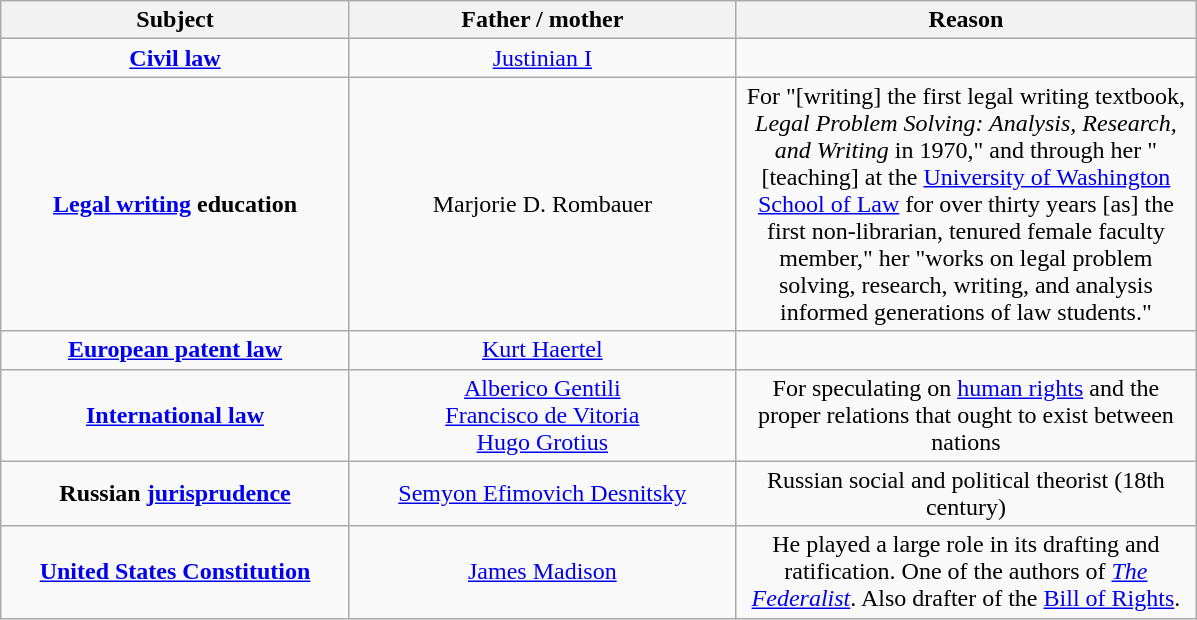<table class="wikitable" style="text-align:center;">
<tr>
<th width="225px">Subject</th>
<th width="250px">Father / mother</th>
<th width="300px">Reason</th>
</tr>
<tr>
<td><a href='#'><strong>Civil law</strong></a></td>
<td><a href='#'>Justinian I</a></td>
<td></td>
</tr>
<tr>
<td><strong><a href='#'>Legal writing</a> education</strong></td>
<td>Marjorie D. Rombauer</td>
<td>For "[writing] the first legal writing textbook, <em>Legal Problem Solving: Analysis, Research, and Writing</em> in 1970," and through her "[teaching] at the <a href='#'>University of Washington School of Law</a> for over thirty years [as] the first non-librarian, tenured female faculty member," her "works on legal problem solving, research, writing, and analysis informed generations of law students."</td>
</tr>
<tr>
<td><strong><a href='#'>European patent law</a></strong></td>
<td><a href='#'>Kurt Haertel</a></td>
<td></td>
</tr>
<tr>
<td><strong><a href='#'>International law</a></strong></td>
<td><a href='#'>Alberico Gentili</a><br><a href='#'>Francisco de Vitoria</a><br><a href='#'>Hugo Grotius</a></td>
<td>For speculating on <a href='#'>human rights</a> and the proper relations that ought to exist between nations</td>
</tr>
<tr>
<td><strong>Russian <a href='#'>jurisprudence</a></strong></td>
<td><a href='#'>Semyon Efimovich Desnitsky</a></td>
<td>Russian social and political theorist (18th century)</td>
</tr>
<tr>
<td><strong><a href='#'>United States Constitution</a></strong></td>
<td><a href='#'>James Madison</a></td>
<td>He played a large role in its drafting and ratification. One of the authors of <em><a href='#'>The Federalist</a></em>. Also drafter of the <a href='#'>Bill of Rights</a>.</td>
</tr>
</table>
